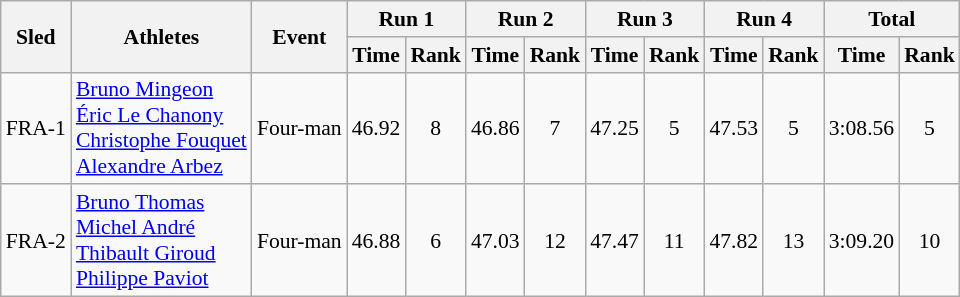<table class="wikitable"  border="1" style="font-size:90%">
<tr>
<th rowspan="2">Sled</th>
<th rowspan="2">Athletes</th>
<th rowspan="2">Event</th>
<th colspan="2">Run 1</th>
<th colspan="2">Run 2</th>
<th colspan="2">Run 3</th>
<th colspan="2">Run 4</th>
<th colspan="2">Total</th>
</tr>
<tr>
<th>Time</th>
<th>Rank</th>
<th>Time</th>
<th>Rank</th>
<th>Time</th>
<th>Rank</th>
<th>Time</th>
<th>Rank</th>
<th>Time</th>
<th>Rank</th>
</tr>
<tr>
<td align="center">FRA-1</td>
<td><a href='#'>Bruno Mingeon</a><br><a href='#'>Éric Le Chanony</a><br><a href='#'>Christophe Fouquet</a><br><a href='#'>Alexandre Arbez</a></td>
<td>Four-man</td>
<td align="center">46.92</td>
<td align="center">8</td>
<td align="center">46.86</td>
<td align="center">7</td>
<td align="center">47.25</td>
<td align="center">5</td>
<td align="center">47.53</td>
<td align="center">5</td>
<td align="center">3:08.56</td>
<td align="center">5</td>
</tr>
<tr>
<td align="center">FRA-2</td>
<td><a href='#'>Bruno Thomas</a><br><a href='#'>Michel André</a><br><a href='#'>Thibault Giroud</a><br><a href='#'>Philippe Paviot</a></td>
<td>Four-man</td>
<td align="center">46.88</td>
<td align="center">6</td>
<td align="center">47.03</td>
<td align="center">12</td>
<td align="center">47.47</td>
<td align="center">11</td>
<td align="center">47.82</td>
<td align="center">13</td>
<td align="center">3:09.20</td>
<td align="center">10</td>
</tr>
</table>
